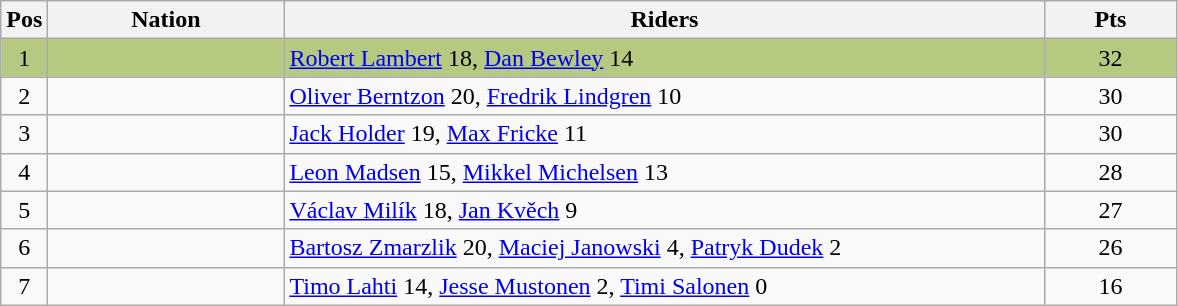<table class="wikitable" style="font-size: 100%">
<tr>
<th width=20>Pos</th>
<th width=150>Nation</th>
<th width=500>Riders</th>
<th width=80>Pts</th>
</tr>
<tr align=center style="background-color: #b5c981;">
<td>1</td>
<td align="left"></td>
<td align="left"><a href='#'>Robert Lambert</a> 18, <a href='#'>Dan Bewley</a> 14</td>
<td>32</td>
</tr>
<tr align=center >
<td>2</td>
<td align="left"></td>
<td align="left"><a href='#'>Oliver Berntzon</a> 20, <a href='#'>Fredrik Lindgren</a> 10</td>
<td>30</td>
</tr>
<tr align=center >
<td>3</td>
<td align="left"></td>
<td align="left"><a href='#'>Jack Holder</a> 19, <a href='#'>Max Fricke</a> 11</td>
<td>30</td>
</tr>
<tr align=center>
<td>4</td>
<td align="left"></td>
<td align="left"><a href='#'>Leon Madsen</a> 15, <a href='#'>Mikkel Michelsen</a> 13</td>
<td>28</td>
</tr>
<tr align=center>
<td>5</td>
<td align="left"></td>
<td align="left"><a href='#'>Václav Milík</a> 18, <a href='#'>Jan Kvěch</a> 9</td>
<td>27</td>
</tr>
<tr align=center>
<td>6</td>
<td align="left"></td>
<td align="left"><a href='#'>Bartosz Zmarzlik</a> 20, <a href='#'>Maciej Janowski</a> 4, <a href='#'>Patryk Dudek</a> 2</td>
<td>26</td>
</tr>
<tr align=center>
<td>7</td>
<td align="left"></td>
<td align="left"><a href='#'>Timo Lahti</a> 14, <a href='#'>Jesse Mustonen</a> 2, <a href='#'>Timi Salonen</a> 0</td>
<td>16</td>
</tr>
</table>
